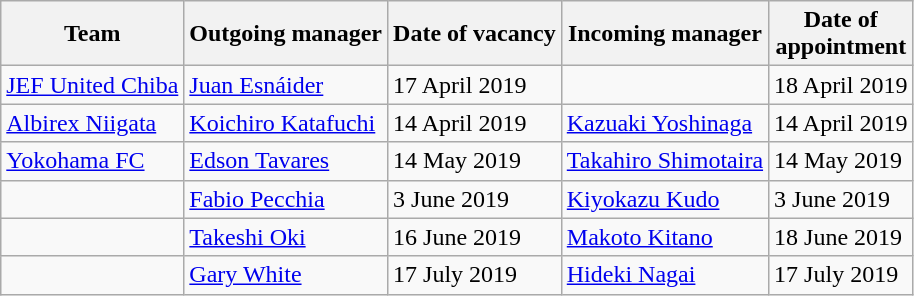<table class="wikitable sortable">
<tr>
<th>Team</th>
<th>Outgoing manager</th>
<th>Date of vacancy</th>
<th>Incoming manager</th>
<th>Date of<br>appointment</th>
</tr>
<tr>
<td><a href='#'>JEF United Chiba</a></td>
<td> <a href='#'>Juan Esnáider</a></td>
<td>17 April 2019</td>
<td> </td>
<td>18 April 2019</td>
</tr>
<tr>
<td><a href='#'>Albirex Niigata</a></td>
<td> <a href='#'>Koichiro Katafuchi</a></td>
<td>14 April 2019</td>
<td> <a href='#'>Kazuaki Yoshinaga</a></td>
<td>14 April 2019</td>
</tr>
<tr>
<td><a href='#'>Yokohama FC</a></td>
<td> <a href='#'>Edson Tavares</a></td>
<td>14 May 2019</td>
<td> <a href='#'>Takahiro Shimotaira</a></td>
<td>14 May 2019</td>
</tr>
<tr>
<td></td>
<td> <a href='#'>Fabio Pecchia</a></td>
<td>3 June 2019</td>
<td> <a href='#'>Kiyokazu Kudo</a></td>
<td>3 June 2019</td>
</tr>
<tr>
<td></td>
<td> <a href='#'>Takeshi Oki</a></td>
<td>16 June 2019</td>
<td> <a href='#'>Makoto Kitano</a></td>
<td>18 June 2019</td>
</tr>
<tr>
<td></td>
<td> <a href='#'>Gary White</a></td>
<td>17  July 2019</td>
<td> <a href='#'>Hideki Nagai</a></td>
<td>17 July 2019</td>
</tr>
</table>
